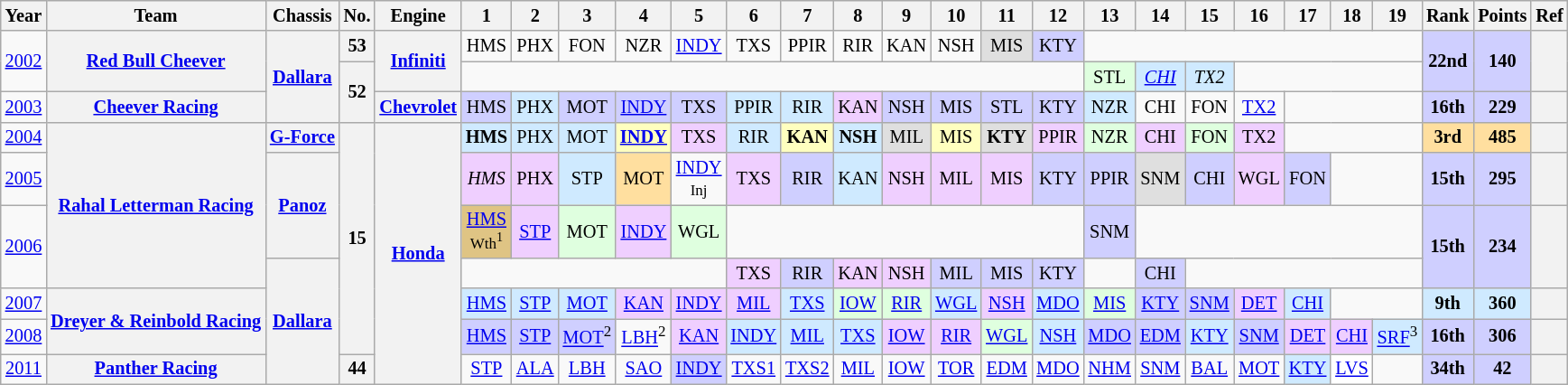<table class="wikitable" style="text-align:center; font-size:85%">
<tr>
<th>Year</th>
<th>Team</th>
<th>Chassis</th>
<th>No.</th>
<th>Engine</th>
<th>1</th>
<th>2</th>
<th>3</th>
<th>4</th>
<th>5</th>
<th>6</th>
<th>7</th>
<th>8</th>
<th>9</th>
<th>10</th>
<th>11</th>
<th>12</th>
<th>13</th>
<th>14</th>
<th>15</th>
<th>16</th>
<th>17</th>
<th>18</th>
<th>19</th>
<th>Rank</th>
<th>Points</th>
<th>Ref</th>
</tr>
<tr>
<td rowspan=2><a href='#'>2002</a></td>
<th rowspan=2 nowrap><a href='#'>Red Bull Cheever</a></th>
<th rowspan=3><a href='#'>Dallara</a></th>
<th>53</th>
<th rowspan=2><a href='#'>Infiniti</a></th>
<td>HMS</td>
<td>PHX</td>
<td>FON</td>
<td>NZR</td>
<td><a href='#'>INDY</a></td>
<td>TXS</td>
<td>PPIR</td>
<td>RIR</td>
<td>KAN</td>
<td>NSH</td>
<td style="background:#dfdfdf;">MIS<br></td>
<td style="background:#cfcfff;">KTY<br></td>
<td colspan=7></td>
<th rowspan=2 style="background:#cfcfff;"><strong>22nd</strong></th>
<th rowspan=2 style="background:#cfcfff;"><strong>140</strong></th>
<th rowspan=2></th>
</tr>
<tr>
<th rowspan=2>52</th>
<td colspan=12></td>
<td style="background:#dfffdf;">STL<br></td>
<td style="background:#cfeaff;"><em><a href='#'>CHI</a></em><br></td>
<td style="background:#cfeaff;"><em>TX2</em><br></td>
<td colspan=4></td>
</tr>
<tr>
<td><a href='#'>2003</a></td>
<th nowrap><a href='#'>Cheever Racing</a></th>
<th><a href='#'>Chevrolet</a></th>
<td style="background:#cfcfff;">HMS<br></td>
<td style="background:#cfeaff;">PHX<br></td>
<td style="background:#cfcfff;">MOT<br></td>
<td style="background:#cfcfff;"><a href='#'>INDY</a><br></td>
<td style="background:#cfcfff;">TXS<br></td>
<td style="background:#cfeaff;">PPIR<br></td>
<td style="background:#cfeaff;">RIR<br></td>
<td style="background:#efcfff;">KAN<br></td>
<td style="background:#cfcfff;">NSH<br></td>
<td style="background:#cfcfff;">MIS<br></td>
<td style="background:#cfcfff;">STL<br></td>
<td style="background:#cfcfff;">KTY<br></td>
<td style="background:#cfeaff;">NZR<br></td>
<td>CHI</td>
<td>FON</td>
<td><a href='#'>TX2</a></td>
<td colspan=3></td>
<th style="background:#cfcfff;"><strong>16th</strong></th>
<th style="background:#cfcfff;"><strong>229</strong></th>
<th></th>
</tr>
<tr>
<td><a href='#'>2004</a></td>
<th rowspan=4 nowrap><a href='#'>Rahal Letterman Racing</a></th>
<th nowrap><a href='#'>G-Force</a></th>
<th rowspan=6>15</th>
<th rowspan=7><a href='#'>Honda</a></th>
<td style="background:#cfeaff;"><strong>HMS</strong><br></td>
<td style="background:#cfeaff;">PHX<br></td>
<td style="background:#cfeaff;">MOT<br></td>
<td style="background:#ffffbf;"><strong><a href='#'>INDY</a></strong><br></td>
<td style="background:#efcfff;">TXS<br></td>
<td style="background:#cfeaff;">RIR<br></td>
<td style="background:#ffffbf;"><strong>KAN</strong><br></td>
<td style="background:#cfeaff;"><strong>NSH</strong><br></td>
<td style="background:#dfdfdf;">MIL<br></td>
<td style="background:#ffffbf;">MIS<br></td>
<td style="background:#dfdfdf;"><strong>KTY</strong><br></td>
<td style="background:#efcfff;">PPIR<br></td>
<td style="background:#dfffdf;">NZR<br></td>
<td style="background:#efcfff;">CHI<br></td>
<td style="background:#dfffdf;">FON<br></td>
<td style="background:#efcfff;">TX2<br></td>
<td colspan=3></td>
<th style="background:#ffdf9f;"><strong>3rd</strong></th>
<th style="background:#ffdf9f;"><strong>485</strong></th>
<th></th>
</tr>
<tr>
<td><a href='#'>2005</a></td>
<th rowspan=2><a href='#'>Panoz</a></th>
<td style="background:#efcfff;"><em>HMS</em><br></td>
<td style="background:#efcfff;">PHX<br></td>
<td style="background:#cfeaff;">STP<br></td>
<td style="background:#ffdf9f;">MOT<br></td>
<td><a href='#'>INDY</a><br><small>Inj</small></td>
<td style="background:#efcfff;">TXS<br></td>
<td style="background:#cfcfff;">RIR<br></td>
<td style="background:#cfeaff;">KAN<br></td>
<td style="background:#efcfff;">NSH<br></td>
<td style="background:#efcfff;">MIL<br></td>
<td style="background:#efcfff;">MIS<br></td>
<td style="background:#cfcfff;">KTY<br></td>
<td style="background:#cfcfff;">PPIR<br></td>
<td style="background:#dfdfdf;">SNM<br></td>
<td style="background:#cfcfff;">CHI<br></td>
<td style="background:#efcfff;">WGL<br></td>
<td style="background:#cfcfff;">FON<br></td>
<td colspan=2></td>
<th style="background:#cfcfff;"><strong>15th</strong></th>
<th style="background:#cfcfff;"><strong>295</strong></th>
<th></th>
</tr>
<tr>
<td rowspan=2><a href='#'>2006</a></td>
<td style="background:#dfc484;"><a href='#'>HMS</a><br><small>Wth<sup>1</sup></small></td>
<td style="background:#efcfff;"><a href='#'>STP</a><br></td>
<td style="background:#dfffdf;">MOT<br></td>
<td style="background:#efcfff;"><a href='#'>INDY</a><br></td>
<td style="background:#dfffdf;">WGL<br></td>
<td colspan=7></td>
<td style="background:#cfcfff;">SNM<br></td>
<td colspan=6></td>
<th rowspan=2 style="background:#cfcfff;"><strong>15th</strong></th>
<th rowspan=2 style="background:#cfcfff;"><strong>234</strong></th>
<th rowspan=2></th>
</tr>
<tr>
<th rowspan=4><a href='#'>Dallara</a></th>
<td colspan=5></td>
<td style="background:#efcfff;">TXS<br></td>
<td style="background:#cfcfff;">RIR<br></td>
<td style="background:#efcfff;">KAN<br></td>
<td style="background:#efcfff;">NSH<br></td>
<td style="background:#cfcfff;">MIL<br></td>
<td style="background:#cfcfff;">MIS<br></td>
<td style="background:#cfcfff;">KTY<br></td>
<td></td>
<td style="background:#cfcfff;">CHI<br></td>
<td colspan=5></td>
</tr>
<tr>
<td><a href='#'>2007</a></td>
<th rowspan=2 nowrap><a href='#'>Dreyer & Reinbold Racing</a></th>
<td style="background:#cfeaff;"><a href='#'>HMS</a><br></td>
<td style="background:#cfeaff;"><a href='#'>STP</a><br></td>
<td style="background:#cfeaff;"><a href='#'>MOT</a><br></td>
<td style="background:#efcfff;"><a href='#'>KAN</a><br></td>
<td style="background:#efcfff;"><a href='#'>INDY</a><br></td>
<td style="background:#efcfff;"><a href='#'>MIL</a><br></td>
<td style="background:#cfeaff;"><a href='#'>TXS</a><br></td>
<td style="background:#dfffdf;"><a href='#'>IOW</a><br></td>
<td style="background:#dfffdf;"><a href='#'>RIR</a><br></td>
<td style="background:#cfeaff;"><a href='#'>WGL</a><br></td>
<td style="background:#efcfff;"><a href='#'>NSH</a><br></td>
<td style="background:#cfeaff;"><a href='#'>MDO</a><br></td>
<td style="background:#dfffdf;"><a href='#'>MIS</a><br></td>
<td style="background:#cfcfff;"><a href='#'>KTY</a><br></td>
<td style="background:#cfcfff;"><a href='#'>SNM</a><br></td>
<td style="background:#efcfff;"><a href='#'>DET</a><br></td>
<td style="background:#cfeaff;"><a href='#'>CHI</a><br></td>
<td colspan=2></td>
<th style="background:#cfeaff;"><strong>9th</strong></th>
<th style="background:#cfeaff;"><strong>360</strong></th>
<th></th>
</tr>
<tr>
<td><a href='#'>2008</a></td>
<td style="background:#cfcfff;"><a href='#'>HMS</a><br></td>
<td style="background:#cfcfff;"><a href='#'>STP</a><br></td>
<td style="background:#cfcfff;"><a href='#'>MOT</a><sup>2</sup><br></td>
<td><a href='#'>LBH</a><sup>2</sup><br></td>
<td style="background:#efcfff;"><a href='#'>KAN</a><br></td>
<td style="background:#cfeaff;"><a href='#'>INDY</a><br></td>
<td style="background:#cfeaff;"><a href='#'>MIL</a><br></td>
<td style="background:#cfeaff;"><a href='#'>TXS</a><br></td>
<td style="background:#efcfff;"><a href='#'>IOW</a><br></td>
<td style="background:#efcfff;"><a href='#'>RIR</a><br></td>
<td style="background:#dfffdf;"><a href='#'>WGL</a><br></td>
<td style="background:#cfeaff;"><a href='#'>NSH</a><br></td>
<td style="background:#cfcfff;"><a href='#'>MDO</a><br></td>
<td style="background:#cfcfff;"><a href='#'>EDM</a><br></td>
<td style="background:#cfeaff;"><a href='#'>KTY</a><br></td>
<td style="background:#cfcfff;"><a href='#'>SNM</a><br></td>
<td style="background:#efcfff;"><a href='#'>DET</a><br></td>
<td style="background:#efcfff;"><a href='#'>CHI</a><br></td>
<td style="background:#cfeaff;"><a href='#'>SRF</a><sup>3</sup><br></td>
<th style="background:#cfcfff;"><strong>16th</strong></th>
<th style="background:#cfcfff;"><strong>306</strong></th>
<th></th>
</tr>
<tr>
<td><a href='#'>2011</a></td>
<th nowrap><a href='#'>Panther Racing</a></th>
<th>44</th>
<td><a href='#'>STP</a></td>
<td><a href='#'>ALA</a></td>
<td><a href='#'>LBH</a></td>
<td><a href='#'>SAO</a></td>
<td style="background:#CFCFFF;"><a href='#'>INDY</a><br></td>
<td><a href='#'>TXS1</a></td>
<td><a href='#'>TXS2</a></td>
<td><a href='#'>MIL</a></td>
<td><a href='#'>IOW</a></td>
<td><a href='#'>TOR</a></td>
<td><a href='#'>EDM</a></td>
<td><a href='#'>MDO</a></td>
<td><a href='#'>NHM</a></td>
<td><a href='#'>SNM</a></td>
<td><a href='#'>BAL</a></td>
<td><a href='#'>MOT</a></td>
<td style="background:#CFEAFF;"><a href='#'>KTY</a><br></td>
<td style="background:#FFFFFF;"><a href='#'>LVS</a><br></td>
<td></td>
<th style="background:#CFCFFF;"><strong>34th</strong></th>
<th style="background:#CFCFFF;"><strong>42</strong></th>
<th></th>
</tr>
</table>
